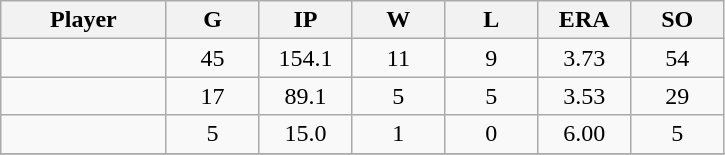<table class="wikitable sortable">
<tr>
<th bgcolor="#DDDDFF" width="16%">Player</th>
<th bgcolor="#DDDDFF" width="9%">G</th>
<th bgcolor="#DDDDFF" width="9%">IP</th>
<th bgcolor="#DDDDFF" width="9%">W</th>
<th bgcolor="#DDDDFF" width="9%">L</th>
<th bgcolor="#DDDDFF" width="9%">ERA</th>
<th bgcolor="#DDDDFF" width="9%">SO</th>
</tr>
<tr align="center">
<td></td>
<td>45</td>
<td>154.1</td>
<td>11</td>
<td>9</td>
<td>3.73</td>
<td>54</td>
</tr>
<tr align="center">
<td></td>
<td>17</td>
<td>89.1</td>
<td>5</td>
<td>5</td>
<td>3.53</td>
<td>29</td>
</tr>
<tr align="center">
<td></td>
<td>5</td>
<td>15.0</td>
<td>1</td>
<td>0</td>
<td>6.00</td>
<td>5</td>
</tr>
<tr align="center">
</tr>
</table>
